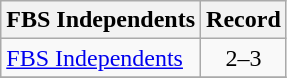<table class="wikitable">
<tr>
<th>FBS Independents</th>
<th>Record</th>
</tr>
<tr>
<td><a href='#'>FBS Independents</a></td>
<td align=center>2–3</td>
</tr>
<tr>
</tr>
</table>
